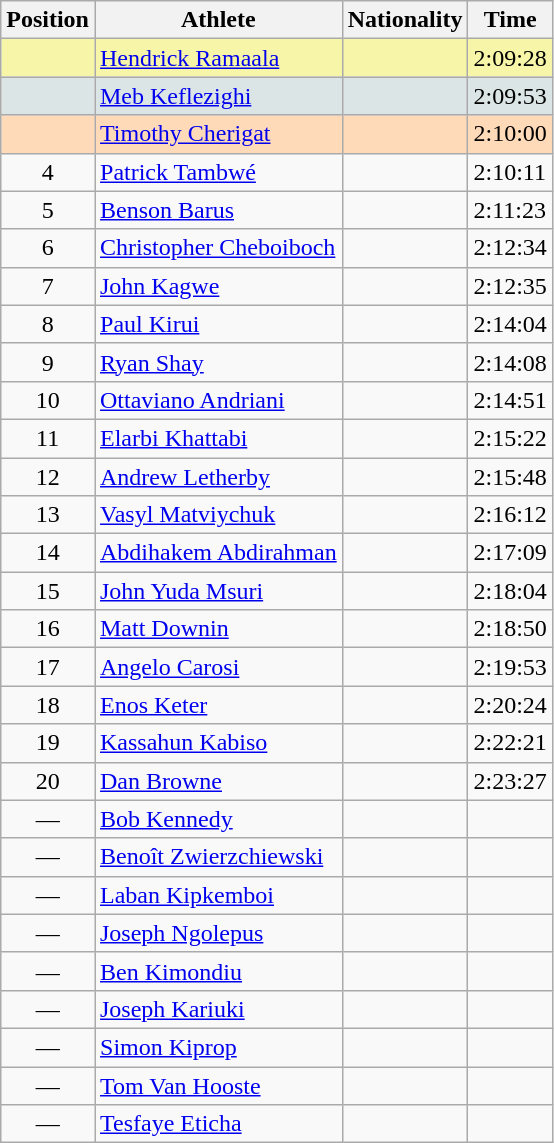<table class="wikitable sortable">
<tr>
<th>Position</th>
<th>Athlete</th>
<th>Nationality</th>
<th>Time</th>
</tr>
<tr bgcolor=#F7F6A8>
<td align=center></td>
<td><a href='#'>Hendrick Ramaala</a></td>
<td></td>
<td>2:09:28</td>
</tr>
<tr bgcolor=#DCE5E5>
<td align=center></td>
<td><a href='#'>Meb Keflezighi</a></td>
<td></td>
<td>2:09:53</td>
</tr>
<tr bgcolor=#FFDAB9>
<td align=center></td>
<td><a href='#'>Timothy Cherigat</a></td>
<td></td>
<td>2:10:00</td>
</tr>
<tr>
<td align=center>4</td>
<td><a href='#'>Patrick Tambwé</a></td>
<td></td>
<td>2:10:11</td>
</tr>
<tr>
<td align=center>5</td>
<td><a href='#'>Benson Barus</a></td>
<td></td>
<td>2:11:23</td>
</tr>
<tr>
<td align=center>6</td>
<td><a href='#'>Christopher Cheboiboch</a></td>
<td></td>
<td>2:12:34</td>
</tr>
<tr>
<td align=center>7</td>
<td><a href='#'>John Kagwe</a></td>
<td></td>
<td>2:12:35</td>
</tr>
<tr>
<td align=center>8</td>
<td><a href='#'>Paul Kirui</a></td>
<td></td>
<td>2:14:04</td>
</tr>
<tr>
<td align=center>9</td>
<td><a href='#'>Ryan Shay</a></td>
<td></td>
<td>2:14:08</td>
</tr>
<tr>
<td align=center>10</td>
<td><a href='#'>Ottaviano Andriani</a></td>
<td></td>
<td>2:14:51</td>
</tr>
<tr>
<td align=center>11</td>
<td><a href='#'>Elarbi Khattabi</a></td>
<td></td>
<td>2:15:22</td>
</tr>
<tr>
<td align=center>12</td>
<td><a href='#'>Andrew Letherby</a></td>
<td></td>
<td>2:15:48</td>
</tr>
<tr>
<td align=center>13</td>
<td><a href='#'>Vasyl Matviychuk</a></td>
<td></td>
<td>2:16:12</td>
</tr>
<tr>
<td align=center>14</td>
<td><a href='#'>Abdihakem Abdirahman</a></td>
<td></td>
<td>2:17:09</td>
</tr>
<tr>
<td align=center>15</td>
<td><a href='#'>John Yuda Msuri</a></td>
<td></td>
<td>2:18:04</td>
</tr>
<tr>
<td align=center>16</td>
<td><a href='#'>Matt Downin</a></td>
<td></td>
<td>2:18:50</td>
</tr>
<tr>
<td align=center>17</td>
<td><a href='#'>Angelo Carosi</a></td>
<td></td>
<td>2:19:53</td>
</tr>
<tr>
<td align=center>18</td>
<td><a href='#'>Enos Keter</a></td>
<td></td>
<td>2:20:24</td>
</tr>
<tr>
<td align=center>19</td>
<td><a href='#'>Kassahun Kabiso</a></td>
<td></td>
<td>2:22:21</td>
</tr>
<tr>
<td align=center>20</td>
<td><a href='#'>Dan Browne</a></td>
<td></td>
<td>2:23:27</td>
</tr>
<tr>
<td align=center>—</td>
<td><a href='#'>Bob Kennedy</a></td>
<td></td>
<td></td>
</tr>
<tr>
<td align=center>—</td>
<td><a href='#'>Benoît Zwierzchiewski</a></td>
<td></td>
<td></td>
</tr>
<tr>
<td align=center>—</td>
<td><a href='#'>Laban Kipkemboi</a></td>
<td></td>
<td></td>
</tr>
<tr>
<td align=center>—</td>
<td><a href='#'>Joseph Ngolepus</a></td>
<td></td>
<td></td>
</tr>
<tr>
<td align=center>—</td>
<td><a href='#'>Ben Kimondiu</a></td>
<td></td>
<td></td>
</tr>
<tr>
<td align=center>—</td>
<td><a href='#'>Joseph Kariuki</a></td>
<td></td>
<td></td>
</tr>
<tr>
<td align=center>—</td>
<td><a href='#'>Simon Kiprop</a></td>
<td></td>
<td></td>
</tr>
<tr>
<td align=center>—</td>
<td><a href='#'>Tom Van Hooste</a></td>
<td></td>
<td></td>
</tr>
<tr>
<td align=center>—</td>
<td><a href='#'>Tesfaye Eticha</a></td>
<td></td>
<td></td>
</tr>
</table>
